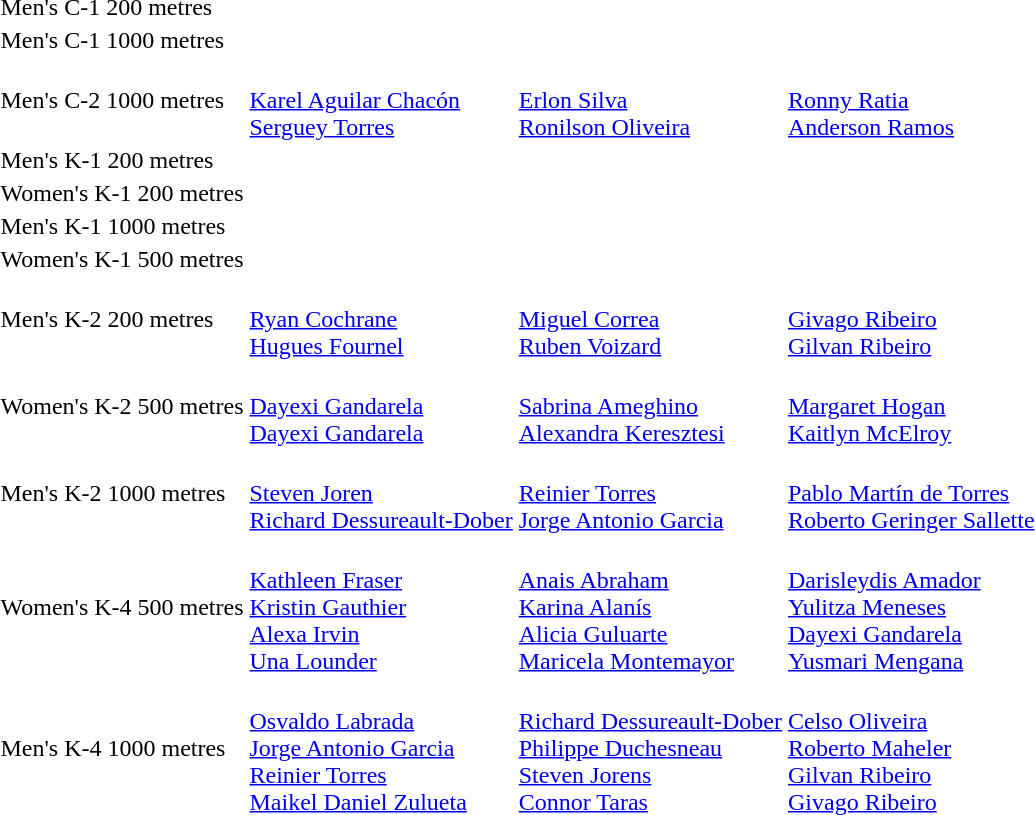<table>
<tr>
<td>Men's C-1 200 metres <br></td>
<td></td>
<td></td>
<td></td>
</tr>
<tr>
<td>Men's C-1 1000 metres <br></td>
<td></td>
<td></td>
<td></td>
</tr>
<tr>
<td>Men's C-2 1000 metres <br></td>
<td><br><a href='#'>Karel Aguilar Chacón</a><br><a href='#'>Serguey Torres</a></td>
<td><br><a href='#'>Erlon Silva</a><br> <a href='#'>Ronilson Oliveira</a></td>
<td><br><a href='#'>Ronny Ratia</a><br> <a href='#'>Anderson Ramos</a></td>
</tr>
<tr>
<td>Men's K-1 200 metres <br></td>
<td></td>
<td></td>
<td></td>
</tr>
<tr>
<td>Women's K-1 200 metres <br></td>
<td></td>
<td></td>
<td></td>
</tr>
<tr>
<td>Men's K-1 1000 metres <br></td>
<td></td>
<td></td>
<td></td>
</tr>
<tr>
<td>Women's K-1 500 metres <br></td>
<td></td>
<td></td>
<td></td>
</tr>
<tr>
<td>Men's K-2 200 metres <br></td>
<td><br><a href='#'>Ryan Cochrane</a><br><a href='#'>Hugues Fournel</a></td>
<td><br><a href='#'>Miguel Correa</a><br><a href='#'>Ruben Voizard</a></td>
<td><br><a href='#'>Givago Ribeiro</a><br><a href='#'>Gilvan Ribeiro</a></td>
</tr>
<tr>
<td>Women's K-2 500 metres <br></td>
<td><br><a href='#'>Dayexi Gandarela</a><br><a href='#'>Dayexi Gandarela</a></td>
<td><br><a href='#'>Sabrina Ameghino</a><br><a href='#'>Alexandra Keresztesi</a></td>
<td><br><a href='#'>Margaret Hogan</a><br><a href='#'>Kaitlyn McElroy</a></td>
</tr>
<tr>
<td>Men's K-2 1000 metres <br></td>
<td><br><a href='#'>Steven Joren</a><br><a href='#'>Richard Dessureault-Dober</a></td>
<td><br><a href='#'>Reinier Torres</a><br> <a href='#'>Jorge Antonio Garcia</a></td>
<td><br><a href='#'>Pablo Martín de Torres</a><br> <a href='#'>Roberto Geringer Sallette</a></td>
</tr>
<tr>
<td>Women's K-4 500 metres <br></td>
<td><br><a href='#'>Kathleen Fraser</a><br><a href='#'>Kristin Gauthier</a><br> <a href='#'>Alexa Irvin</a><br> <a href='#'>Una Lounder</a></td>
<td><br><a href='#'>Anais Abraham</a><br> <a href='#'>Karina Alanís</a><br> <a href='#'>Alicia Guluarte</a><br> <a href='#'>Maricela Montemayor</a></td>
<td><br><a href='#'>Darisleydis Amador</a><br> <a href='#'>Yulitza Meneses</a><br> <a href='#'>Dayexi Gandarela</a><br> <a href='#'>Yusmari Mengana</a></td>
</tr>
<tr>
<td>Men's K-4 1000 metres <br></td>
<td><br><a href='#'>Osvaldo Labrada</a><br><a href='#'>Jorge Antonio Garcia</a><br> <a href='#'>Reinier Torres</a><br> <a href='#'>Maikel Daniel Zulueta</a></td>
<td><br><a href='#'>Richard Dessureault-Dober</a><br> <a href='#'>Philippe Duchesneau</a><br> <a href='#'>Steven Jorens</a><br> <a href='#'>Connor Taras</a></td>
<td><br><a href='#'>Celso Oliveira</a><br> <a href='#'>Roberto Maheler</a><br> <a href='#'>Gilvan Ribeiro</a><br> <a href='#'>Givago Ribeiro</a></td>
</tr>
</table>
